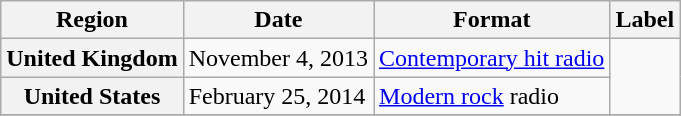<table class="wikitable plainrowheaders">
<tr>
<th>Region</th>
<th>Date</th>
<th>Format</th>
<th>Label</th>
</tr>
<tr>
<th scope="row">United Kingdom</th>
<td>November 4, 2013</td>
<td><a href='#'>Contemporary hit radio</a></td>
<td rowspan="2"></td>
</tr>
<tr>
<th scope="row">United States</th>
<td>February 25, 2014</td>
<td><a href='#'>Modern rock</a> radio</td>
</tr>
<tr>
</tr>
</table>
